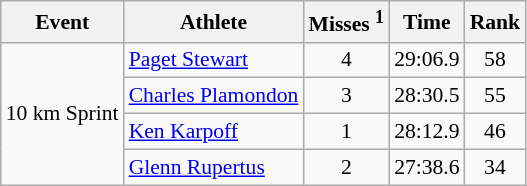<table class="wikitable" style="font-size:90%">
<tr>
<th>Event</th>
<th>Athlete</th>
<th>Misses <sup>1</sup></th>
<th>Time</th>
<th>Rank</th>
</tr>
<tr>
<td rowspan="4">10 km Sprint</td>
<td><a href='#'>Paget Stewart</a></td>
<td align="center">4</td>
<td align="center">29:06.9</td>
<td align="center">58</td>
</tr>
<tr>
<td><a href='#'>Charles Plamondon</a></td>
<td align="center">3</td>
<td align="center">28:30.5</td>
<td align="center">55</td>
</tr>
<tr>
<td><a href='#'>Ken Karpoff</a></td>
<td align="center">1</td>
<td align="center">28:12.9</td>
<td align="center">46</td>
</tr>
<tr>
<td><a href='#'>Glenn Rupertus</a></td>
<td align="center">2</td>
<td align="center">27:38.6</td>
<td align="center">34</td>
</tr>
</table>
